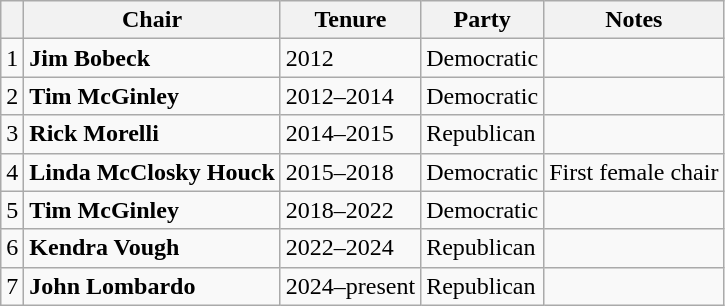<table class=wikitable>
<tr>
<th></th>
<th>Chair</th>
<th>Tenure</th>
<th>Party</th>
<th>Notes</th>
</tr>
<tr>
<td>1</td>
<td><strong>Jim Bobeck</strong></td>
<td>2012</td>
<td>Democratic</td>
<td></td>
</tr>
<tr>
<td>2</td>
<td><strong>Tim McGinley</strong></td>
<td>2012–2014</td>
<td>Democratic</td>
<td></td>
</tr>
<tr>
<td>3</td>
<td><strong>Rick Morelli</strong></td>
<td>2014–2015</td>
<td>Republican</td>
<td></td>
</tr>
<tr>
<td>4</td>
<td><strong>Linda McClosky Houck</strong></td>
<td>2015–2018</td>
<td>Democratic</td>
<td>First female chair</td>
</tr>
<tr>
<td>5</td>
<td><strong>Tim McGinley</strong></td>
<td>2018–2022</td>
<td>Democratic</td>
<td></td>
</tr>
<tr>
<td>6</td>
<td><strong>Kendra Vough</strong></td>
<td>2022–2024</td>
<td>Republican</td>
<td></td>
</tr>
<tr>
<td>7</td>
<td><strong>John Lombardo</strong></td>
<td>2024–present</td>
<td>Republican</td>
<td></td>
</tr>
</table>
